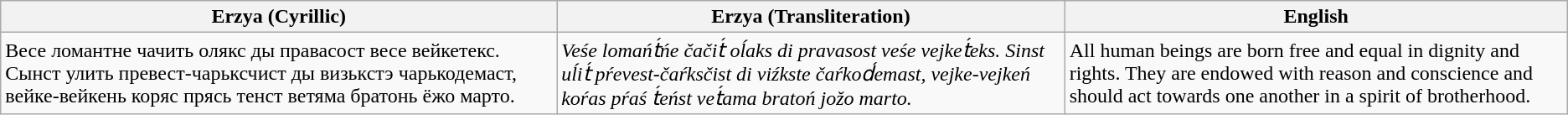<table class="wikitable">
<tr>
<th>Erzya (Cyrillic)</th>
<th>Erzya (Transliteration)</th>
<th>English</th>
</tr>
<tr>
<td>Весе ломантне чачить олякс ды правасост весе вейкетекс. Сынст улить превест-чарьксчист ды визькстэ чарькодемаст, вейке-вейкень коряс прясь тенст ветяма братонь ёжо марто.</td>
<td><em>Veśe lomańt́ńe čačit́ oĺaks di pravasost veśe vejket́eks. Sinst uĺit́ pŕevest-čaŕksčist di viźkste čaŕkod́emast, vejke-vejkeń koŕas pŕaś t́eńst vet́ama bratoń jožo marto.</em></td>
<td>All human beings are born free and equal in dignity and rights. They are endowed with reason and conscience and should act towards one another in a spirit of brotherhood.</td>
</tr>
</table>
